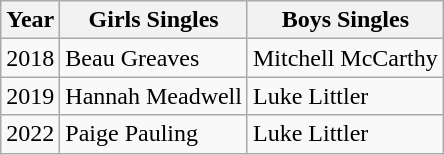<table class="wikitable">
<tr>
<th>Year</th>
<th>Girls Singles</th>
<th>Boys Singles</th>
</tr>
<tr>
<td>2018</td>
<td>Beau Greaves</td>
<td>Mitchell McCarthy</td>
</tr>
<tr>
<td>2019</td>
<td>Hannah Meadwell</td>
<td>Luke Littler</td>
</tr>
<tr>
<td>2022</td>
<td>Paige Pauling</td>
<td>Luke Littler</td>
</tr>
</table>
